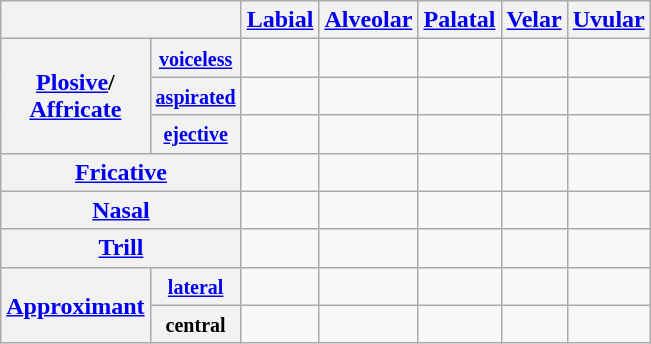<table class="wikitable" style="text-align:center">
<tr>
<th colspan="2"></th>
<th><a href='#'>Labial</a></th>
<th><a href='#'>Alveolar</a></th>
<th><a href='#'>Palatal</a></th>
<th><a href='#'>Velar</a></th>
<th><a href='#'>Uvular</a></th>
</tr>
<tr>
<th rowspan="3"><a href='#'>Plosive</a>/<br><a href='#'>Affricate</a></th>
<th><a href='#'><small>voiceless</small></a></th>
<td></td>
<td></td>
<td></td>
<td></td>
<td></td>
</tr>
<tr>
<th><small><a href='#'>aspirated</a></small></th>
<td></td>
<td></td>
<td></td>
<td></td>
<td></td>
</tr>
<tr>
<th><small><a href='#'>ejective</a></small></th>
<td></td>
<td></td>
<td></td>
<td></td>
<td></td>
</tr>
<tr>
<th colspan="2"><a href='#'>Fricative</a></th>
<td></td>
<td></td>
<td></td>
<td></td>
<td></td>
</tr>
<tr>
<th colspan="2"><a href='#'>Nasal</a></th>
<td></td>
<td></td>
<td></td>
<td></td>
<td></td>
</tr>
<tr>
<th colspan="2"><a href='#'>Trill</a></th>
<td></td>
<td></td>
<td></td>
<td></td>
<td></td>
</tr>
<tr>
<th rowspan="2"><a href='#'>Approximant</a></th>
<th><small><a href='#'>lateral</a></small></th>
<td></td>
<td></td>
<td></td>
<td></td>
<td></td>
</tr>
<tr>
<th><small>central</small></th>
<td></td>
<td></td>
<td></td>
<td></td>
<td></td>
</tr>
</table>
